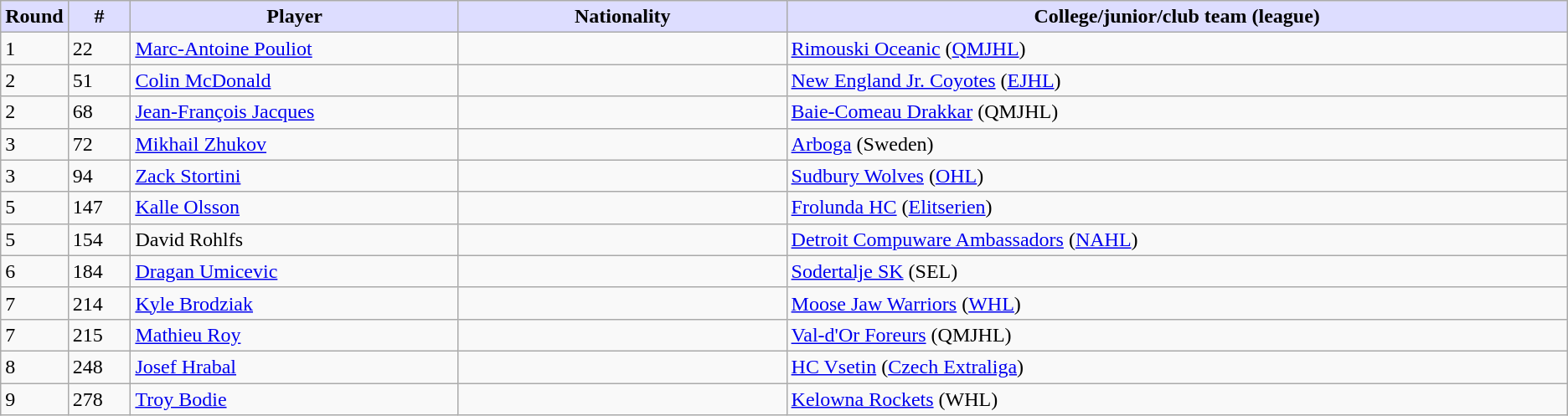<table class="wikitable">
<tr style="text-align:center;">
<th style="background:#ddf; width:4.0%;">Round</th>
<th style="background:#ddf; width:4.0%;">#</th>
<th style="background:#ddf; width:21.0%;">Player</th>
<th style="background:#ddf; width:21.0%;">Nationality</th>
<th style="background:#ddf; width:100.0%;">College/junior/club team (league)</th>
</tr>
<tr>
<td>1</td>
<td>22</td>
<td><a href='#'>Marc-Antoine Pouliot</a></td>
<td></td>
<td><a href='#'>Rimouski Oceanic</a> (<a href='#'>QMJHL</a>)</td>
</tr>
<tr>
<td>2</td>
<td>51</td>
<td><a href='#'>Colin McDonald</a></td>
<td></td>
<td><a href='#'>New England Jr. Coyotes</a> (<a href='#'>EJHL</a>)</td>
</tr>
<tr>
<td>2</td>
<td>68</td>
<td><a href='#'>Jean-François Jacques</a></td>
<td></td>
<td><a href='#'>Baie-Comeau Drakkar</a> (QMJHL)</td>
</tr>
<tr>
<td>3</td>
<td>72</td>
<td><a href='#'>Mikhail Zhukov</a></td>
<td></td>
<td><a href='#'>Arboga</a> (Sweden)</td>
</tr>
<tr>
<td>3</td>
<td>94</td>
<td><a href='#'>Zack Stortini</a></td>
<td></td>
<td><a href='#'>Sudbury Wolves</a> (<a href='#'>OHL</a>)</td>
</tr>
<tr>
<td>5</td>
<td>147</td>
<td><a href='#'>Kalle Olsson</a></td>
<td></td>
<td><a href='#'>Frolunda HC</a> (<a href='#'>Elitserien</a>)</td>
</tr>
<tr>
<td>5</td>
<td>154</td>
<td>David Rohlfs</td>
<td></td>
<td><a href='#'>Detroit Compuware Ambassadors</a> (<a href='#'>NAHL</a>)</td>
</tr>
<tr>
<td>6</td>
<td>184</td>
<td><a href='#'>Dragan Umicevic</a></td>
<td></td>
<td><a href='#'>Sodertalje SK</a> (SEL)</td>
</tr>
<tr>
<td>7</td>
<td>214</td>
<td><a href='#'>Kyle Brodziak</a></td>
<td></td>
<td><a href='#'>Moose Jaw Warriors</a> (<a href='#'>WHL</a>)</td>
</tr>
<tr>
<td>7</td>
<td>215</td>
<td><a href='#'>Mathieu Roy</a></td>
<td></td>
<td><a href='#'>Val-d'Or Foreurs</a> (QMJHL)</td>
</tr>
<tr>
<td>8</td>
<td>248</td>
<td><a href='#'>Josef Hrabal</a></td>
<td></td>
<td><a href='#'>HC Vsetin</a> (<a href='#'>Czech Extraliga</a>)</td>
</tr>
<tr>
<td>9</td>
<td>278</td>
<td><a href='#'>Troy Bodie</a></td>
<td></td>
<td><a href='#'>Kelowna Rockets</a> (WHL)</td>
</tr>
</table>
